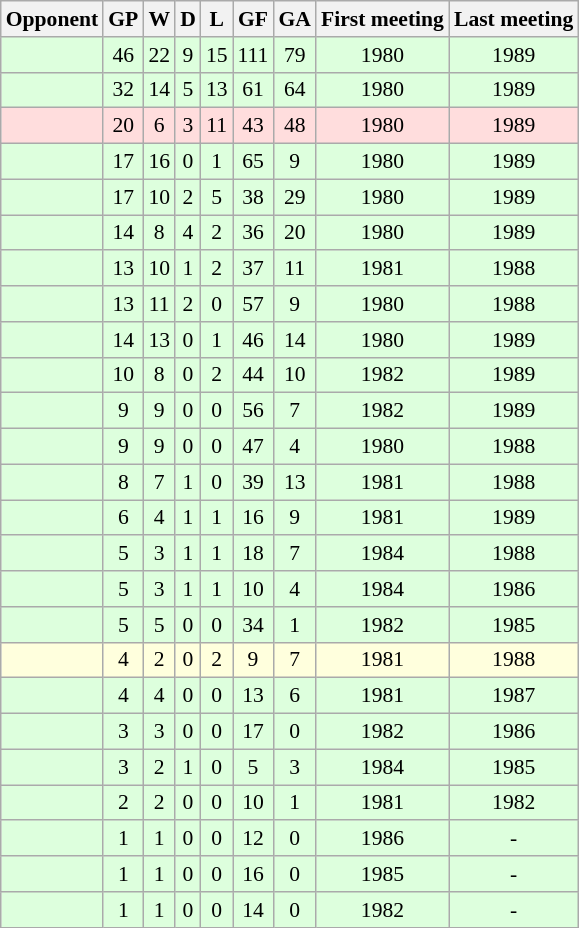<table class="wikitable sortable" style="text-align:center; font-size:90%;">
<tr>
<th>Opponent</th>
<th>GP</th>
<th>W</th>
<th>D</th>
<th>L</th>
<th>GF</th>
<th>GA</th>
<th>First meeting</th>
<th>Last meeting</th>
</tr>
<tr bgcolor="#dfd">
<td></td>
<td>46</td>
<td>22</td>
<td>9</td>
<td>15</td>
<td>111</td>
<td>79</td>
<td>1980</td>
<td>1989</td>
</tr>
<tr bgcolor="#dfd">
<td></td>
<td>32</td>
<td>14</td>
<td>5</td>
<td>13</td>
<td>61</td>
<td>64</td>
<td>1980</td>
<td>1989</td>
</tr>
<tr bgcolor="#fdd">
<td></td>
<td>20</td>
<td>6</td>
<td>3</td>
<td>11</td>
<td>43</td>
<td>48</td>
<td>1980</td>
<td>1989</td>
</tr>
<tr bgcolor="#dfd">
<td></td>
<td>17</td>
<td>16</td>
<td>0</td>
<td>1</td>
<td>65</td>
<td>9</td>
<td>1980</td>
<td>1989</td>
</tr>
<tr bgcolor="#dfd">
<td></td>
<td>17</td>
<td>10</td>
<td>2</td>
<td>5</td>
<td>38</td>
<td>29</td>
<td>1980</td>
<td>1989</td>
</tr>
<tr bgcolor="#dfd">
<td></td>
<td>14</td>
<td>8</td>
<td>4</td>
<td>2</td>
<td>36</td>
<td>20</td>
<td>1980</td>
<td>1989</td>
</tr>
<tr bgcolor="#dfd">
<td></td>
<td>13</td>
<td>10</td>
<td>1</td>
<td>2</td>
<td>37</td>
<td>11</td>
<td>1981</td>
<td>1988</td>
</tr>
<tr bgcolor="#dfd">
<td></td>
<td>13</td>
<td>11</td>
<td>2</td>
<td>0</td>
<td>57</td>
<td>9</td>
<td>1980</td>
<td>1988</td>
</tr>
<tr bgcolor="#dfd">
<td></td>
<td>14</td>
<td>13</td>
<td>0</td>
<td>1</td>
<td>46</td>
<td>14</td>
<td>1980</td>
<td>1989</td>
</tr>
<tr bgcolor="#dfd">
<td></td>
<td>10</td>
<td>8</td>
<td>0</td>
<td>2</td>
<td>44</td>
<td>10</td>
<td>1982</td>
<td>1989</td>
</tr>
<tr bgcolor="#dfd">
<td></td>
<td>9</td>
<td>9</td>
<td>0</td>
<td>0</td>
<td>56</td>
<td>7</td>
<td>1982</td>
<td>1989</td>
</tr>
<tr bgcolor="#dfd">
<td></td>
<td>9</td>
<td>9</td>
<td>0</td>
<td>0</td>
<td>47</td>
<td>4</td>
<td>1980</td>
<td>1988</td>
</tr>
<tr bgcolor="#dfd">
<td></td>
<td>8</td>
<td>7</td>
<td>1</td>
<td>0</td>
<td>39</td>
<td>13</td>
<td>1981</td>
<td>1988</td>
</tr>
<tr bgcolor="#dfd">
<td></td>
<td>6</td>
<td>4</td>
<td>1</td>
<td>1</td>
<td>16</td>
<td>9</td>
<td>1981</td>
<td>1989</td>
</tr>
<tr bgcolor="#dfd">
<td></td>
<td>5</td>
<td>3</td>
<td>1</td>
<td>1</td>
<td>18</td>
<td>7</td>
<td>1984</td>
<td>1988</td>
</tr>
<tr bgcolor="#dfd">
<td></td>
<td>5</td>
<td>3</td>
<td>1</td>
<td>1</td>
<td>10</td>
<td>4</td>
<td>1984</td>
<td>1986</td>
</tr>
<tr bgcolor="#dfd">
<td></td>
<td>5</td>
<td>5</td>
<td>0</td>
<td>0</td>
<td>34</td>
<td>1</td>
<td>1982</td>
<td>1985</td>
</tr>
<tr bgcolor="#ffd">
<td></td>
<td>4</td>
<td>2</td>
<td>0</td>
<td>2</td>
<td>9</td>
<td>7</td>
<td>1981</td>
<td>1988</td>
</tr>
<tr bgcolor="#dfd">
<td></td>
<td>4</td>
<td>4</td>
<td>0</td>
<td>0</td>
<td>13</td>
<td>6</td>
<td>1981</td>
<td>1987</td>
</tr>
<tr bgcolor="#dfd">
<td></td>
<td>3</td>
<td>3</td>
<td>0</td>
<td>0</td>
<td>17</td>
<td>0</td>
<td>1982</td>
<td>1986</td>
</tr>
<tr bgcolor="#dfd">
<td></td>
<td>3</td>
<td>2</td>
<td>1</td>
<td>0</td>
<td>5</td>
<td>3</td>
<td>1984</td>
<td>1985</td>
</tr>
<tr bgcolor="#dfd">
<td></td>
<td>2</td>
<td>2</td>
<td>0</td>
<td>0</td>
<td>10</td>
<td>1</td>
<td>1981</td>
<td>1982</td>
</tr>
<tr bgcolor="#dfd">
<td></td>
<td>1</td>
<td>1</td>
<td>0</td>
<td>0</td>
<td>12</td>
<td>0</td>
<td>1986</td>
<td>-</td>
</tr>
<tr bgcolor="#dfd">
<td></td>
<td>1</td>
<td>1</td>
<td>0</td>
<td>0</td>
<td>16</td>
<td>0</td>
<td>1985</td>
<td>-</td>
</tr>
<tr bgcolor="#dfd">
<td></td>
<td>1</td>
<td>1</td>
<td>0</td>
<td>0</td>
<td>14</td>
<td>0</td>
<td>1982</td>
<td>-</td>
</tr>
</table>
